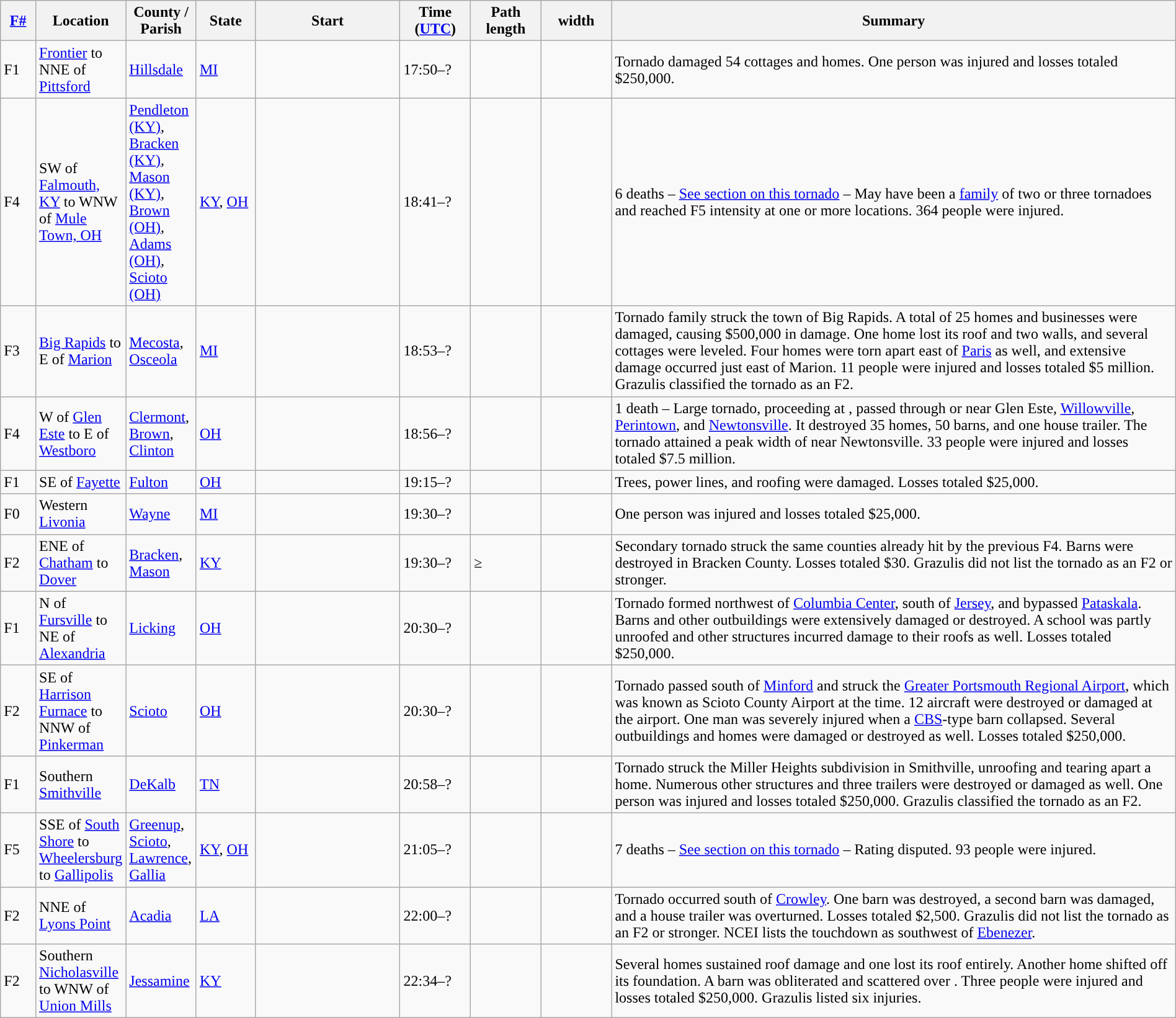<table class="wikitable sortable" style="width:100%;">
<tr>
<th scope="col"  style="width:3%; text-align:center;"><a href='#'>F#</a></th>
<th scope="col"  style="width:7%; text-align:center;" class="unsortable">Location</th>
<th scope="col"  style="width:6%; text-align:center;" class="unsortable">County / Parish</th>
<th scope="col"  style="width:5%; text-align:center;">State</th>
<th scope="col" text-align:center;">Start<br></th>
<th scope="col"  style="width:6%; text-align:center;">Time (<a href='#'>UTC</a>)</th>
<th scope="col"  style="width:6%; text-align:center;">Path length</th>
<th scope="col"  style="width:6%; text-align:center;"> width</th>
<th scope="col" class="unsortable" style="width:48%; text-align:center;">Summary</th>
</tr>
<tr>
<td>F1</td>
<td><a href='#'>Frontier</a> to NNE of <a href='#'>Pittsford</a></td>
<td><a href='#'>Hillsdale</a></td>
<td><a href='#'>MI</a></td>
<td></td>
<td>17:50–?</td>
<td></td>
<td></td>
<td>Tornado damaged 54 cottages and homes. One person was injured and losses totaled $250,000.</td>
</tr>
<tr>
<td>F4</td>
<td>SW of <a href='#'>Falmouth, KY</a> to WNW of <a href='#'>Mule Town, OH</a></td>
<td><a href='#'>Pendleton (KY)</a>, <a href='#'>Bracken (KY)</a>, <a href='#'>Mason (KY)</a>, <a href='#'>Brown (OH)</a>, <a href='#'>Adams (OH)</a>, <a href='#'>Scioto (OH)</a></td>
<td><a href='#'>KY</a>, <a href='#'>OH</a></td>
<td></td>
<td>18:41–?</td>
<td></td>
<td></td>
<td>6 deaths – <a href='#'>See section on this tornado</a> – May have been a <a href='#'>family</a> of two or three tornadoes and reached F5 intensity at one or more locations. 364 people were injured.</td>
</tr>
<tr>
<td>F3</td>
<td><a href='#'>Big Rapids</a> to E of <a href='#'>Marion</a></td>
<td><a href='#'>Mecosta</a>, <a href='#'>Osceola</a></td>
<td><a href='#'>MI</a></td>
<td></td>
<td>18:53–?</td>
<td></td>
<td></td>
<td>Tornado family struck the town of Big Rapids. A total of 25 homes and businesses were damaged, causing $500,000 in damage. One home lost its roof and two walls, and several cottages were leveled. Four homes were torn apart east of <a href='#'>Paris</a> as well, and extensive damage occurred just east of Marion. 11 people were injured and losses totaled $5 million. Grazulis classified the tornado as an F2.</td>
</tr>
<tr>
<td>F4</td>
<td>W of <a href='#'>Glen Este</a> to E of <a href='#'>Westboro</a></td>
<td><a href='#'>Clermont</a>, <a href='#'>Brown</a>, <a href='#'>Clinton</a></td>
<td><a href='#'>OH</a></td>
<td></td>
<td>18:56–?</td>
<td></td>
<td></td>
<td>1 death – Large tornado, proceeding at , passed through or near Glen Este, <a href='#'>Willowville</a>, <a href='#'>Perintown</a>, and <a href='#'>Newtonsville</a>. It destroyed 35 homes, 50 barns, and one house trailer. The tornado attained a peak width of  near Newtonsville. 33 people were injured and losses totaled $7.5 million.</td>
</tr>
<tr>
<td>F1</td>
<td>SE of <a href='#'>Fayette</a></td>
<td><a href='#'>Fulton</a></td>
<td><a href='#'>OH</a></td>
<td></td>
<td>19:15–?</td>
<td></td>
<td></td>
<td>Trees, power lines, and roofing were damaged. Losses totaled $25,000.</td>
</tr>
<tr>
<td>F0</td>
<td>Western <a href='#'>Livonia</a></td>
<td><a href='#'>Wayne</a></td>
<td><a href='#'>MI</a></td>
<td></td>
<td>19:30–?</td>
<td></td>
<td></td>
<td>One person was injured and losses totaled $25,000.</td>
</tr>
<tr>
<td>F2</td>
<td>ENE of <a href='#'>Chatham</a> to <a href='#'>Dover</a></td>
<td><a href='#'>Bracken</a>, <a href='#'>Mason</a></td>
<td><a href='#'>KY</a></td>
<td></td>
<td>19:30–?</td>
<td>≥</td>
<td></td>
<td>Secondary tornado struck the same counties already hit by the previous F4. Barns were destroyed in Bracken County. Losses totaled $30. Grazulis did not list the tornado as an F2 or stronger.</td>
</tr>
<tr>
<td>F1</td>
<td>N of <a href='#'>Fursville</a> to NE of <a href='#'>Alexandria</a></td>
<td><a href='#'>Licking</a></td>
<td><a href='#'>OH</a></td>
<td></td>
<td>20:30–?</td>
<td></td>
<td></td>
<td>Tornado formed northwest of <a href='#'>Columbia Center</a>, south of <a href='#'>Jersey</a>, and bypassed <a href='#'>Pataskala</a>. Barns and other outbuildings were extensively damaged or destroyed. A school was partly unroofed and other structures incurred damage to their roofs as well. Losses totaled $250,000.</td>
</tr>
<tr>
<td>F2</td>
<td>SE of <a href='#'>Harrison Furnace</a> to NNW of <a href='#'>Pinkerman</a></td>
<td><a href='#'>Scioto</a></td>
<td><a href='#'>OH</a></td>
<td></td>
<td>20:30–?</td>
<td></td>
<td></td>
<td>Tornado passed south of <a href='#'>Minford</a> and struck the <a href='#'>Greater Portsmouth Regional Airport</a>, which was known as Scioto County Airport at the time. 12 aircraft were destroyed or damaged at the airport. One man was severely injured when a <a href='#'>CBS</a>-type barn collapsed. Several outbuildings and homes were damaged or destroyed as well. Losses totaled $250,000.</td>
</tr>
<tr>
<td>F1</td>
<td>Southern <a href='#'>Smithville</a></td>
<td><a href='#'>DeKalb</a></td>
<td><a href='#'>TN</a></td>
<td></td>
<td>20:58–?</td>
<td></td>
<td></td>
<td>Tornado struck the Miller Heights subdivision in Smithville, unroofing and tearing apart a home. Numerous other structures and three trailers were destroyed or damaged as well. One person was injured and losses totaled $250,000. Grazulis classified the tornado as an F2.</td>
</tr>
<tr>
<td>F5</td>
<td>SSE of <a href='#'>South Shore</a> to <a href='#'>Wheelersburg</a> to <a href='#'>Gallipolis</a></td>
<td><a href='#'>Greenup</a>, <a href='#'>Scioto</a>, <a href='#'>Lawrence</a>, <a href='#'>Gallia</a></td>
<td><a href='#'>KY</a>, <a href='#'>OH</a></td>
<td></td>
<td>21:05–?</td>
<td></td>
<td></td>
<td>7 deaths – <a href='#'>See section on this tornado</a> – Rating disputed. 93 people were injured.</td>
</tr>
<tr>
<td>F2</td>
<td>NNE of <a href='#'>Lyons Point</a></td>
<td><a href='#'>Acadia</a></td>
<td><a href='#'>LA</a></td>
<td></td>
<td>22:00–?</td>
<td></td>
<td></td>
<td>Tornado occurred south of <a href='#'>Crowley</a>. One barn was destroyed, a second barn was damaged, and a house trailer was overturned. Losses totaled $2,500. Grazulis did not list the tornado as an F2 or stronger. NCEI lists the touchdown as southwest of <a href='#'>Ebenezer</a>.</td>
</tr>
<tr>
<td>F2</td>
<td>Southern <a href='#'>Nicholasville</a> to WNW of <a href='#'>Union Mills</a></td>
<td><a href='#'>Jessamine</a></td>
<td><a href='#'>KY</a></td>
<td></td>
<td>22:34–?</td>
<td></td>
<td></td>
<td>Several homes sustained roof damage and one lost its roof entirely. Another home shifted off its foundation. A barn was obliterated and scattered over . Three people were injured and losses totaled $250,000. Grazulis listed six injuries.</td>
</tr>
</table>
